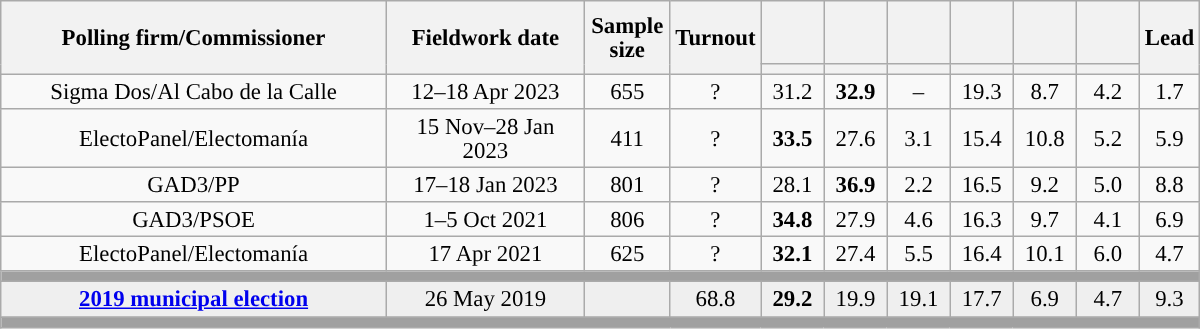<table class="wikitable collapsible collapsed" style="text-align:center; font-size:95%; line-height:16px;">
<tr style="height:42px;">
<th style="width:250px;" rowspan="2">Polling firm/Commissioner</th>
<th style="width:125px;" rowspan="2">Fieldwork date</th>
<th style="width:50px;" rowspan="2">Sample size</th>
<th style="width:45px;" rowspan="2">Turnout</th>
<th style="width:35px;"></th>
<th style="width:35px;"></th>
<th style="width:35px;"></th>
<th style="width:35px;"></th>
<th style="width:35px;"></th>
<th style="width:35px;"></th>
<th style="width:30px;" rowspan="2">Lead</th>
</tr>
<tr>
<th style="color:inherit;background:"></th>
<th style="color:inherit;background:"></th>
<th style="color:inherit;background:"></th>
<th style="color:inherit;background:"></th>
<th style="color:inherit;background:"></th>
<th style="color:inherit;background:"></th>
</tr>
<tr>
<td>Sigma Dos/Al Cabo de la Calle</td>
<td>12–18 Apr 2023</td>
<td>655</td>
<td>?</td>
<td>31.2<br></td>
<td><strong>32.9</strong><br></td>
<td>–</td>
<td>19.3<br></td>
<td>8.7<br></td>
<td>4.2<br></td>
<td style="background:">1.7</td>
</tr>
<tr>
<td>ElectoPanel/Electomanía</td>
<td>15 Nov–28 Jan 2023</td>
<td>411</td>
<td>?</td>
<td><strong>33.5</strong><br></td>
<td>27.6<br></td>
<td>3.1<br></td>
<td>15.4<br></td>
<td>10.8<br></td>
<td>5.2<br></td>
<td style="background:">5.9</td>
</tr>
<tr>
<td>GAD3/PP</td>
<td>17–18 Jan 2023</td>
<td>801</td>
<td>?</td>
<td>28.1<br></td>
<td><strong>36.9</strong><br></td>
<td>2.2<br></td>
<td>16.5<br></td>
<td>9.2<br></td>
<td>5.0<br></td>
<td style="background:">8.8</td>
</tr>
<tr>
<td>GAD3/PSOE</td>
<td>1–5 Oct 2021</td>
<td>806</td>
<td>?</td>
<td><strong>34.8</strong><br></td>
<td>27.9<br></td>
<td>4.6<br></td>
<td>16.3<br></td>
<td>9.7<br></td>
<td>4.1<br></td>
<td style="background:">6.9</td>
</tr>
<tr>
<td>ElectoPanel/Electomanía</td>
<td>17 Apr 2021</td>
<td>625</td>
<td>?</td>
<td><strong>32.1</strong><br></td>
<td>27.4<br></td>
<td>5.5<br></td>
<td>16.4<br></td>
<td>10.1<br></td>
<td>6.0<br></td>
<td style="background:">4.7</td>
</tr>
<tr>
<td colspan="11" style="background:#A0A0A0"></td>
</tr>
<tr style="background:#EFEFEF;">
<td><strong><a href='#'>2019 municipal election</a></strong></td>
<td>26 May 2019</td>
<td></td>
<td>68.8</td>
<td><strong>29.2</strong><br></td>
<td>19.9<br></td>
<td>19.1<br></td>
<td>17.7<br></td>
<td>6.9<br></td>
<td>4.7<br></td>
<td style="background:">9.3</td>
</tr>
<tr>
<td colspan="11" style="background:#A0A0A0"></td>
</tr>
</table>
